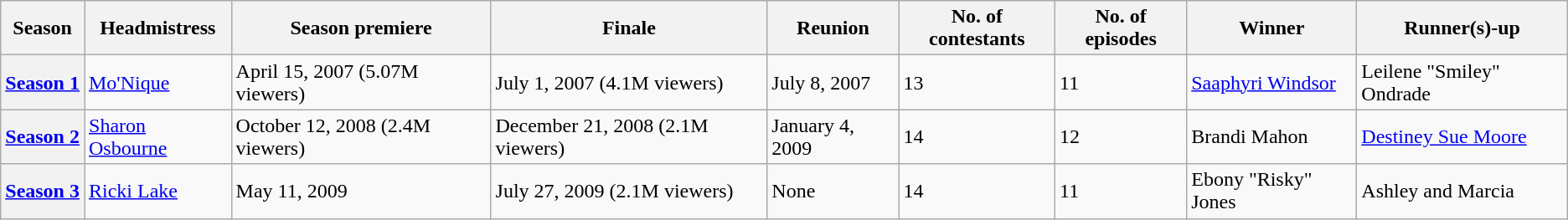<table class="wikitable plainrowheaders" border="1">
<tr>
<th scope="col">Season</th>
<th scope="col">Headmistress</th>
<th scope="col">Season premiere</th>
<th scope="col">Finale</th>
<th scope="col">Reunion</th>
<th scope="col">No. of contestants</th>
<th scope="col">No. of episodes</th>
<th scope="col">Winner</th>
<th scope="col">Runner(s)-up</th>
</tr>
<tr>
<th scope="row"><a href='#'>Season 1</a></th>
<td><a href='#'>Mo'Nique</a></td>
<td>April 15, 2007 (5.07M viewers)</td>
<td>July 1, 2007 (4.1M viewers)</td>
<td>July 8, 2007</td>
<td>13</td>
<td>11</td>
<td><a href='#'>Saaphyri Windsor</a></td>
<td>Leilene "Smiley" Ondrade</td>
</tr>
<tr>
<th scope="row"><a href='#'>Season 2</a></th>
<td><a href='#'>Sharon Osbourne</a></td>
<td>October 12, 2008 (2.4M viewers)</td>
<td>December 21, 2008 (2.1M viewers)</td>
<td>January 4, 2009</td>
<td>14</td>
<td>12</td>
<td>Brandi Mahon</td>
<td><a href='#'>Destiney Sue Moore</a></td>
</tr>
<tr>
<th scope="row"><a href='#'>Season 3</a></th>
<td><a href='#'>Ricki Lake</a></td>
<td>May 11, 2009</td>
<td>July 27, 2009 (2.1M viewers)</td>
<td>None</td>
<td>14</td>
<td>11</td>
<td>Ebony "Risky" Jones</td>
<td>Ashley and Marcia</td>
</tr>
</table>
